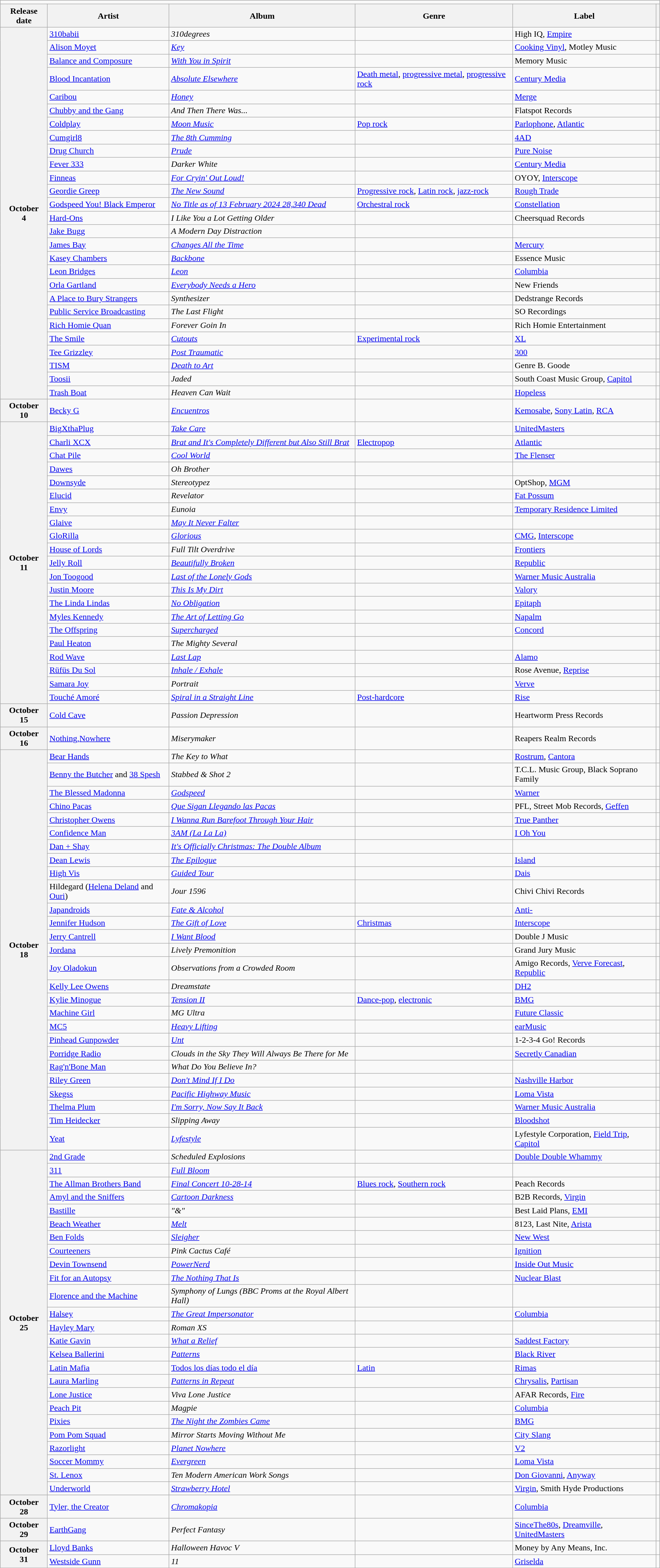<table class="wikitable plainrowheaders">
<tr>
<td colspan="6" style="text-align:center;"></td>
</tr>
<tr>
<th scope="col">Release date</th>
<th scope="col">Artist</th>
<th scope="col">Album</th>
<th scope="col">Genre</th>
<th scope="col">Label</th>
<th scope="col"></th>
</tr>
<tr>
<th scope="row" rowspan="27" style="text-align:center;">October<br>4</th>
<td><a href='#'>310babii</a></td>
<td><em>310degrees</em></td>
<td></td>
<td>High IQ, <a href='#'>Empire</a></td>
<td></td>
</tr>
<tr>
<td><a href='#'>Alison Moyet</a></td>
<td><em><a href='#'>Key</a></em></td>
<td></td>
<td><a href='#'>Cooking Vinyl</a>, Motley Music</td>
<td></td>
</tr>
<tr>
<td><a href='#'>Balance and Composure</a></td>
<td><em><a href='#'>With You in Spirit</a></em></td>
<td></td>
<td>Memory Music</td>
<td></td>
</tr>
<tr>
<td><a href='#'>Blood Incantation</a></td>
<td><em><a href='#'>Absolute Elsewhere</a></em></td>
<td><a href='#'>Death metal</a>, <a href='#'>progressive metal</a>, <a href='#'>progressive rock</a></td>
<td><a href='#'>Century Media</a></td>
<td></td>
</tr>
<tr>
<td><a href='#'>Caribou</a></td>
<td><em><a href='#'>Honey</a></em></td>
<td></td>
<td><a href='#'>Merge</a></td>
<td></td>
</tr>
<tr>
<td><a href='#'>Chubby and the Gang</a></td>
<td><em>And Then There Was...</em></td>
<td></td>
<td>Flatspot Records</td>
<td></td>
</tr>
<tr>
<td><a href='#'>Coldplay</a></td>
<td><em><a href='#'>Moon Music</a></em></td>
<td><a href='#'>Pop rock</a></td>
<td><a href='#'>Parlophone</a>, <a href='#'>Atlantic</a></td>
<td></td>
</tr>
<tr>
<td><a href='#'>Cumgirl8</a></td>
<td><em><a href='#'>The 8th Cumming</a></em></td>
<td></td>
<td><a href='#'>4AD</a></td>
<td></td>
</tr>
<tr>
<td><a href='#'>Drug Church</a></td>
<td><em><a href='#'>Prude</a></em></td>
<td></td>
<td><a href='#'>Pure Noise</a></td>
<td></td>
</tr>
<tr>
<td><a href='#'>Fever 333</a></td>
<td><em>Darker White</em></td>
<td></td>
<td><a href='#'>Century Media</a></td>
<td></td>
</tr>
<tr>
<td><a href='#'>Finneas</a></td>
<td><em><a href='#'>For Cryin' Out Loud!</a></em></td>
<td></td>
<td>OYOY, <a href='#'>Interscope</a></td>
<td></td>
</tr>
<tr>
<td><a href='#'>Geordie Greep</a></td>
<td><em><a href='#'>The New Sound</a></em></td>
<td><a href='#'>Progressive rock</a>, <a href='#'>Latin rock</a>, <a href='#'>jazz-rock</a></td>
<td><a href='#'>Rough Trade</a></td>
<td></td>
</tr>
<tr>
<td><a href='#'>Godspeed You! Black Emperor</a></td>
<td><em><a href='#'>No Title as of 13 February 2024 28,340 Dead</a></em></td>
<td><a href='#'>Orchestral rock</a></td>
<td><a href='#'>Constellation</a></td>
<td></td>
</tr>
<tr>
<td><a href='#'>Hard-Ons</a></td>
<td><em>I Like You a Lot Getting Older</em></td>
<td></td>
<td>Cheersquad Records</td>
<td></td>
</tr>
<tr>
<td><a href='#'>Jake Bugg</a></td>
<td><em>A Modern Day Distraction</em></td>
<td></td>
<td></td>
<td></td>
</tr>
<tr>
<td><a href='#'>James Bay</a></td>
<td><em><a href='#'>Changes All the Time</a></em></td>
<td></td>
<td><a href='#'>Mercury</a></td>
<td></td>
</tr>
<tr>
<td><a href='#'>Kasey Chambers</a></td>
<td><em><a href='#'>Backbone</a></em></td>
<td></td>
<td>Essence Music</td>
<td></td>
</tr>
<tr>
<td><a href='#'>Leon Bridges</a></td>
<td><em><a href='#'>Leon</a></em></td>
<td></td>
<td><a href='#'>Columbia</a></td>
<td></td>
</tr>
<tr>
<td><a href='#'>Orla Gartland</a></td>
<td><em><a href='#'>Everybody Needs a Hero</a></em></td>
<td></td>
<td>New Friends</td>
<td></td>
</tr>
<tr>
<td><a href='#'>A Place to Bury Strangers</a></td>
<td><em>Synthesizer</em></td>
<td></td>
<td>Dedstrange Records</td>
<td></td>
</tr>
<tr>
<td><a href='#'>Public Service Broadcasting</a></td>
<td><em>The Last Flight</em></td>
<td></td>
<td>SO Recordings</td>
<td></td>
</tr>
<tr>
<td><a href='#'>Rich Homie Quan</a></td>
<td><em>Forever Goin In</em></td>
<td></td>
<td>Rich Homie Entertainment</td>
<td></td>
</tr>
<tr>
<td><a href='#'>The Smile</a></td>
<td><em><a href='#'>Cutouts</a></em></td>
<td><a href='#'>Experimental rock</a></td>
<td><a href='#'>XL</a></td>
<td></td>
</tr>
<tr>
<td><a href='#'>Tee Grizzley</a></td>
<td><em><a href='#'>Post Traumatic</a></em></td>
<td></td>
<td><a href='#'>300</a></td>
<td></td>
</tr>
<tr>
<td><a href='#'>TISM</a></td>
<td><em><a href='#'>Death to Art</a></em></td>
<td></td>
<td>Genre B. Goode</td>
<td></td>
</tr>
<tr>
<td><a href='#'>Toosii</a></td>
<td><em>Jaded</em></td>
<td></td>
<td>South Coast Music Group, <a href='#'>Capitol</a></td>
<td></td>
</tr>
<tr>
<td><a href='#'>Trash Boat</a></td>
<td><em>Heaven Can Wait</em></td>
<td></td>
<td><a href='#'>Hopeless</a></td>
<td></td>
</tr>
<tr>
<th scope="row" style="text-align:center;">October<br>10</th>
<td><a href='#'>Becky G</a></td>
<td><em><a href='#'>Encuentros</a></em></td>
<td></td>
<td><a href='#'>Kemosabe</a>, <a href='#'>Sony Latin</a>, <a href='#'>RCA</a></td>
<td></td>
</tr>
<tr>
<th scope="row" rowspan="21" style="text-align:center;">October<br>11</th>
<td><a href='#'>BigXthaPlug</a></td>
<td><em><a href='#'>Take Care</a></em></td>
<td></td>
<td><a href='#'>UnitedMasters</a></td>
<td></td>
</tr>
<tr>
<td><a href='#'>Charli XCX</a></td>
<td><em><a href='#'>Brat and It's Completely Different but Also Still Brat</a></em></td>
<td><a href='#'>Electropop</a></td>
<td><a href='#'>Atlantic</a></td>
<td></td>
</tr>
<tr>
<td><a href='#'>Chat Pile</a></td>
<td><em><a href='#'>Cool World</a></em></td>
<td></td>
<td><a href='#'>The Flenser</a></td>
<td></td>
</tr>
<tr>
<td><a href='#'>Dawes</a></td>
<td><em>Oh Brother</em></td>
<td></td>
<td></td>
<td></td>
</tr>
<tr>
<td><a href='#'>Downsyde</a></td>
<td><em>Stereotypez</em></td>
<td></td>
<td>OptShop, <a href='#'>MGM</a></td>
<td></td>
</tr>
<tr>
<td><a href='#'>Elucid</a></td>
<td><em>Revelator</em></td>
<td></td>
<td><a href='#'>Fat Possum</a></td>
<td></td>
</tr>
<tr>
<td><a href='#'>Envy</a></td>
<td><em>Eunoia</em></td>
<td></td>
<td><a href='#'>Temporary Residence Limited</a></td>
<td></td>
</tr>
<tr>
<td><a href='#'>Glaive</a></td>
<td><em><a href='#'>May It Never Falter</a></em></td>
<td></td>
<td></td>
<td></td>
</tr>
<tr>
<td><a href='#'>GloRilla</a></td>
<td><em><a href='#'>Glorious</a></em></td>
<td></td>
<td><a href='#'>CMG</a>, <a href='#'>Interscope</a></td>
<td></td>
</tr>
<tr>
<td><a href='#'>House of Lords</a></td>
<td><em>Full Tilt Overdrive</em></td>
<td></td>
<td><a href='#'>Frontiers</a></td>
<td></td>
</tr>
<tr>
<td><a href='#'>Jelly Roll</a></td>
<td><em><a href='#'>Beautifully Broken</a></em></td>
<td></td>
<td><a href='#'>Republic</a></td>
<td></td>
</tr>
<tr>
<td><a href='#'>Jon Toogood</a></td>
<td><em><a href='#'>Last of the Lonely Gods</a></em></td>
<td></td>
<td><a href='#'>Warner Music Australia</a></td>
<td></td>
</tr>
<tr>
<td><a href='#'>Justin Moore</a></td>
<td><em><a href='#'>This Is My Dirt</a></em></td>
<td></td>
<td><a href='#'>Valory</a></td>
<td></td>
</tr>
<tr>
<td><a href='#'>The Linda Lindas</a></td>
<td><em><a href='#'>No Obligation</a></em></td>
<td></td>
<td><a href='#'>Epitaph</a></td>
<td></td>
</tr>
<tr>
<td><a href='#'>Myles Kennedy</a></td>
<td><em><a href='#'>The Art of Letting Go</a></em></td>
<td></td>
<td><a href='#'>Napalm</a></td>
<td></td>
</tr>
<tr>
<td><a href='#'>The Offspring</a></td>
<td><em><a href='#'>Supercharged</a></em></td>
<td></td>
<td><a href='#'>Concord</a></td>
<td></td>
</tr>
<tr>
<td><a href='#'>Paul Heaton</a></td>
<td><em>The Mighty Several</em></td>
<td></td>
<td></td>
<td></td>
</tr>
<tr>
<td><a href='#'>Rod Wave</a></td>
<td><em><a href='#'>Last Lap</a></em></td>
<td></td>
<td><a href='#'>Alamo</a></td>
<td></td>
</tr>
<tr>
<td><a href='#'>Rüfüs Du Sol</a></td>
<td><em><a href='#'>Inhale / Exhale</a></em></td>
<td></td>
<td>Rose Avenue, <a href='#'>Reprise</a></td>
<td></td>
</tr>
<tr>
<td><a href='#'>Samara Joy</a></td>
<td><em>Portrait</em></td>
<td></td>
<td><a href='#'>Verve</a></td>
<td></td>
</tr>
<tr>
<td><a href='#'>Touché Amoré</a></td>
<td><em><a href='#'>Spiral in a Straight Line</a></em></td>
<td><a href='#'>Post-hardcore</a></td>
<td><a href='#'>Rise</a></td>
<td></td>
</tr>
<tr>
<th scope="row" style="text-align:center;">October<br>15</th>
<td><a href='#'>Cold Cave</a></td>
<td><em>Passion Depression</em></td>
<td></td>
<td>Heartworm Press Records</td>
<td></td>
</tr>
<tr>
<th scope="row" style="text-align:center;">October<br>16</th>
<td><a href='#'>Nothing,Nowhere</a></td>
<td><em>Miserymaker</em></td>
<td></td>
<td>Reapers Realm Records</td>
<td></td>
</tr>
<tr>
<th scope="row" rowspan="27" style="text-align:center;">October<br>18</th>
<td><a href='#'>Bear Hands</a></td>
<td><em>The Key to What</em></td>
<td></td>
<td><a href='#'>Rostrum</a>, <a href='#'>Cantora</a></td>
<td></td>
</tr>
<tr>
<td><a href='#'>Benny the Butcher</a> and <a href='#'>38 Spesh</a></td>
<td><em>Stabbed & Shot 2</em></td>
<td></td>
<td>T.C.L. Music Group, Black Soprano Family</td>
<td></td>
</tr>
<tr>
<td><a href='#'>The Blessed Madonna</a></td>
<td><em><a href='#'>Godspeed</a></em></td>
<td></td>
<td><a href='#'>Warner</a></td>
<td></td>
</tr>
<tr>
<td><a href='#'>Chino Pacas</a></td>
<td><em><a href='#'>Que Sigan Llegando las Pacas</a></em></td>
<td></td>
<td>PFL, Street Mob Records, <a href='#'>Geffen</a></td>
<td></td>
</tr>
<tr>
<td><a href='#'>Christopher Owens</a></td>
<td><em><a href='#'>I Wanna Run Barefoot Through Your Hair</a></em></td>
<td></td>
<td><a href='#'>True Panther</a></td>
<td></td>
</tr>
<tr>
<td><a href='#'>Confidence Man</a></td>
<td><em><a href='#'>3AM (La La La)</a></em></td>
<td></td>
<td><a href='#'>I Oh You</a></td>
<td></td>
</tr>
<tr>
<td><a href='#'>Dan + Shay</a></td>
<td><em><a href='#'>It's Officially Christmas: The Double Album</a></em></td>
<td></td>
<td></td>
<td></td>
</tr>
<tr>
<td><a href='#'>Dean Lewis</a></td>
<td><em><a href='#'>The Epilogue</a></em></td>
<td></td>
<td><a href='#'>Island</a></td>
<td></td>
</tr>
<tr>
<td><a href='#'>High Vis</a></td>
<td><em><a href='#'>Guided Tour</a></em></td>
<td></td>
<td><a href='#'>Dais</a></td>
<td></td>
</tr>
<tr>
<td>Hildegard (<a href='#'>Helena Deland</a> and <a href='#'>Ouri</a>)</td>
<td><em>Jour 1596</em></td>
<td></td>
<td>Chivi Chivi Records</td>
<td></td>
</tr>
<tr>
<td><a href='#'>Japandroids</a></td>
<td><em><a href='#'>Fate & Alcohol</a></em></td>
<td></td>
<td><a href='#'>Anti-</a></td>
<td></td>
</tr>
<tr>
<td><a href='#'>Jennifer Hudson</a></td>
<td><em><a href='#'>The Gift of Love</a></em></td>
<td><a href='#'>Christmas</a></td>
<td><a href='#'>Interscope</a></td>
<td></td>
</tr>
<tr>
<td><a href='#'>Jerry Cantrell</a></td>
<td><em><a href='#'>I Want Blood</a></em></td>
<td></td>
<td>Double J Music</td>
<td></td>
</tr>
<tr>
<td><a href='#'>Jordana</a></td>
<td><em>Lively Premonition</em></td>
<td></td>
<td>Grand Jury Music</td>
<td></td>
</tr>
<tr>
<td><a href='#'>Joy Oladokun</a></td>
<td><em>Observations from a Crowded Room</em></td>
<td></td>
<td>Amigo Records, <a href='#'>Verve Forecast</a>, <a href='#'>Republic</a></td>
<td></td>
</tr>
<tr>
<td><a href='#'>Kelly Lee Owens</a></td>
<td><em>Dreamstate</em></td>
<td></td>
<td><a href='#'>DH2</a></td>
<td></td>
</tr>
<tr>
<td><a href='#'>Kylie Minogue</a></td>
<td><em><a href='#'>Tension II</a></em></td>
<td><a href='#'>Dance-pop</a>, <a href='#'>electronic</a></td>
<td><a href='#'>BMG</a></td>
<td></td>
</tr>
<tr>
<td><a href='#'>Machine Girl</a></td>
<td><em>MG Ultra</em></td>
<td></td>
<td><a href='#'>Future Classic</a></td>
<td></td>
</tr>
<tr>
<td><a href='#'>MC5</a></td>
<td><em><a href='#'>Heavy Lifting</a></em></td>
<td></td>
<td><a href='#'>earMusic</a></td>
<td></td>
</tr>
<tr>
<td><a href='#'>Pinhead Gunpowder</a></td>
<td><em><a href='#'>Unt</a></em></td>
<td></td>
<td>1-2-3-4 Go! Records</td>
<td></td>
</tr>
<tr>
<td><a href='#'>Porridge Radio</a></td>
<td><em>Clouds in the Sky They Will Always Be There for Me</em></td>
<td></td>
<td><a href='#'>Secretly Canadian</a></td>
<td></td>
</tr>
<tr>
<td><a href='#'>Rag'n'Bone Man</a></td>
<td><em>What Do You Believe In?</em></td>
<td></td>
<td></td>
<td></td>
</tr>
<tr>
<td><a href='#'>Riley Green</a></td>
<td><em><a href='#'>Don't Mind If I Do</a></em></td>
<td></td>
<td><a href='#'>Nashville Harbor</a></td>
<td></td>
</tr>
<tr>
<td><a href='#'>Skegss</a></td>
<td><em><a href='#'>Pacific Highway Music</a></em></td>
<td></td>
<td><a href='#'>Loma Vista</a></td>
<td></td>
</tr>
<tr>
<td><a href='#'>Thelma Plum</a></td>
<td><em><a href='#'>I'm Sorry, Now Say It Back</a></em></td>
<td></td>
<td><a href='#'>Warner Music Australia</a></td>
<td></td>
</tr>
<tr>
<td><a href='#'>Tim Heidecker</a></td>
<td><em>Slipping Away</em></td>
<td></td>
<td><a href='#'>Bloodshot</a></td>
<td></td>
</tr>
<tr>
<td><a href='#'>Yeat</a></td>
<td><em><a href='#'>Lyfestyle</a></em></td>
<td></td>
<td>Lyfestyle Corporation, <a href='#'>Field Trip</a>, <a href='#'>Capitol</a></td>
<td></td>
</tr>
<tr>
<th scope="row" rowspan="25" style="text-align:center;">October<br>25</th>
<td><a href='#'>2nd Grade</a></td>
<td><em>Scheduled Explosions</em></td>
<td></td>
<td><a href='#'>Double Double Whammy</a></td>
<td></td>
</tr>
<tr>
<td><a href='#'>311</a></td>
<td><em><a href='#'>Full Bloom</a></em></td>
<td></td>
<td></td>
<td></td>
</tr>
<tr>
<td><a href='#'>The Allman Brothers Band</a></td>
<td><em><a href='#'>Final Concert 10-28-14</a></em></td>
<td><a href='#'>Blues rock</a>, <a href='#'>Southern rock</a></td>
<td>Peach Records</td>
<td></td>
</tr>
<tr>
<td><a href='#'>Amyl and the Sniffers</a></td>
<td><em><a href='#'>Cartoon Darkness</a></em></td>
<td></td>
<td>B2B Records, <a href='#'>Virgin</a></td>
<td></td>
</tr>
<tr>
<td><a href='#'>Bastille</a></td>
<td><em>"&"</em></td>
<td></td>
<td>Best Laid Plans, <a href='#'>EMI</a></td>
<td></td>
</tr>
<tr>
<td><a href='#'>Beach Weather</a></td>
<td><em><a href='#'>Melt</a></em></td>
<td></td>
<td>8123, Last Nite, <a href='#'>Arista</a></td>
<td></td>
</tr>
<tr>
<td><a href='#'>Ben Folds</a></td>
<td><em><a href='#'>Sleigher</a></em></td>
<td></td>
<td><a href='#'>New West</a></td>
<td></td>
</tr>
<tr>
<td><a href='#'>Courteeners</a></td>
<td><em>Pink Cactus Café</em></td>
<td></td>
<td><a href='#'>Ignition</a></td>
<td></td>
</tr>
<tr>
<td><a href='#'>Devin Townsend</a></td>
<td><em><a href='#'>PowerNerd</a></em></td>
<td></td>
<td><a href='#'>Inside Out Music</a></td>
<td></td>
</tr>
<tr>
<td><a href='#'>Fit for an Autopsy</a></td>
<td><em><a href='#'>The Nothing That Is</a></em></td>
<td></td>
<td><a href='#'>Nuclear Blast</a></td>
<td></td>
</tr>
<tr>
<td><a href='#'>Florence and the Machine</a></td>
<td><em>Symphony of Lungs (BBC Proms at the Royal Albert Hall)</em></td>
<td></td>
<td></td>
<td></td>
</tr>
<tr>
<td><a href='#'>Halsey</a></td>
<td><em><a href='#'>The Great Impersonator</a></em></td>
<td></td>
<td><a href='#'>Columbia</a></td>
<td></td>
</tr>
<tr>
<td><a href='#'>Hayley Mary</a></td>
<td><em>Roman XS</em></td>
<td></td>
<td></td>
<td></td>
</tr>
<tr>
<td><a href='#'>Katie Gavin</a></td>
<td><em><a href='#'>What a Relief</a></em></td>
<td></td>
<td><a href='#'>Saddest Factory</a></td>
<td></td>
</tr>
<tr>
<td><a href='#'>Kelsea Ballerini</a></td>
<td><em><a href='#'>Patterns</a></em></td>
<td></td>
<td><a href='#'>Black River</a></td>
<td></td>
</tr>
<tr>
<td><a href='#'>Latin Mafia</a></td>
<td><a href='#'>Todos los días todo el día</a></td>
<td><a href='#'>Latin</a></td>
<td><a href='#'>Rimas</a></td>
<td></td>
</tr>
<tr>
<td><a href='#'>Laura Marling</a></td>
<td><em><a href='#'>Patterns in Repeat</a></em></td>
<td></td>
<td><a href='#'>Chrysalis</a>, <a href='#'>Partisan</a></td>
<td></td>
</tr>
<tr>
<td><a href='#'>Lone Justice</a></td>
<td><em>Viva Lone Justice</em></td>
<td></td>
<td>AFAR Records, <a href='#'>Fire</a></td>
<td></td>
</tr>
<tr>
<td><a href='#'>Peach Pit</a></td>
<td><em>Magpie</em></td>
<td></td>
<td><a href='#'>Columbia</a></td>
<td></td>
</tr>
<tr>
<td><a href='#'>Pixies</a></td>
<td><em><a href='#'>The Night the Zombies Came</a></em></td>
<td></td>
<td><a href='#'>BMG</a></td>
<td></td>
</tr>
<tr>
<td><a href='#'>Pom Pom Squad</a></td>
<td><em>Mirror Starts Moving Without Me</em></td>
<td></td>
<td><a href='#'>City Slang</a></td>
<td></td>
</tr>
<tr>
<td><a href='#'>Razorlight</a></td>
<td><em><a href='#'>Planet Nowhere</a></em></td>
<td></td>
<td><a href='#'>V2</a></td>
<td></td>
</tr>
<tr>
<td><a href='#'>Soccer Mommy</a></td>
<td><em><a href='#'>Evergreen</a></em></td>
<td></td>
<td><a href='#'>Loma Vista</a></td>
<td></td>
</tr>
<tr>
<td><a href='#'>St. Lenox</a></td>
<td><em>Ten Modern American Work Songs</em></td>
<td></td>
<td><a href='#'>Don Giovanni</a>, <a href='#'>Anyway</a></td>
<td></td>
</tr>
<tr>
<td><a href='#'>Underworld</a></td>
<td><em><a href='#'>Strawberry Hotel</a></em></td>
<td></td>
<td><a href='#'>Virgin</a>, Smith Hyde Productions</td>
<td></td>
</tr>
<tr>
<th scope="row" style="text-align:center;">October<br>28</th>
<td><a href='#'>Tyler, the Creator</a></td>
<td><em><a href='#'>Chromakopia</a></em></td>
<td></td>
<td><a href='#'>Columbia</a></td>
<td></td>
</tr>
<tr>
<th scope="row" style="text-align:center;">October<br>29</th>
<td><a href='#'>EarthGang</a></td>
<td><em>Perfect Fantasy</em></td>
<td></td>
<td><a href='#'>SinceThe80s</a>, <a href='#'>Dreamville</a>, <a href='#'>UnitedMasters</a></td>
<td></td>
</tr>
<tr>
<th scope="row" rowspan="2" style="text-align:center;">October<br>31</th>
<td><a href='#'>Lloyd Banks</a></td>
<td><em>Halloween Havoc V</em></td>
<td></td>
<td>Money by Any Means, Inc.</td>
<td></td>
</tr>
<tr>
<td><a href='#'>Westside Gunn</a></td>
<td><em>11</em></td>
<td></td>
<td><a href='#'>Griselda</a></td>
<td></td>
</tr>
</table>
